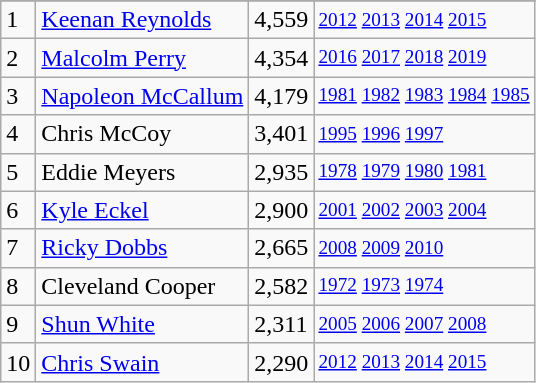<table class="wikitable">
<tr>
</tr>
<tr>
<td>1</td>
<td><a href='#'>Keenan Reynolds</a></td>
<td>4,559</td>
<td style="font-size:80%;"><a href='#'>2012</a> <a href='#'>2013</a> <a href='#'>2014</a> <a href='#'>2015</a></td>
</tr>
<tr>
<td>2</td>
<td><a href='#'>Malcolm Perry</a></td>
<td>4,354</td>
<td style="font-size:80%;"><a href='#'>2016</a> <a href='#'>2017</a> <a href='#'>2018</a> <a href='#'>2019</a></td>
</tr>
<tr>
<td>3</td>
<td><a href='#'>Napoleon McCallum</a></td>
<td>4,179</td>
<td style="font-size:80%;"><a href='#'>1981</a> <a href='#'>1982</a> <a href='#'>1983</a> <a href='#'>1984</a> <a href='#'>1985</a></td>
</tr>
<tr>
<td>4</td>
<td>Chris McCoy</td>
<td>3,401</td>
<td style="font-size:80%;"><a href='#'>1995</a> <a href='#'>1996</a> <a href='#'>1997</a></td>
</tr>
<tr>
<td>5</td>
<td>Eddie Meyers</td>
<td>2,935</td>
<td style="font-size:80%;"><a href='#'>1978</a> <a href='#'>1979</a> <a href='#'>1980</a> <a href='#'>1981</a></td>
</tr>
<tr>
<td>6</td>
<td><a href='#'>Kyle Eckel</a></td>
<td>2,900</td>
<td style="font-size:80%;"><a href='#'>2001</a> <a href='#'>2002</a> <a href='#'>2003</a> <a href='#'>2004</a></td>
</tr>
<tr>
<td>7</td>
<td><a href='#'>Ricky Dobbs</a></td>
<td>2,665</td>
<td style="font-size:80%;"><a href='#'>2008</a> <a href='#'>2009</a> <a href='#'>2010</a></td>
</tr>
<tr>
<td>8</td>
<td>Cleveland Cooper</td>
<td>2,582</td>
<td style="font-size:80%;"><a href='#'>1972</a> <a href='#'>1973</a> <a href='#'>1974</a></td>
</tr>
<tr>
<td>9</td>
<td><a href='#'>Shun White</a></td>
<td>2,311</td>
<td style="font-size:80%;"><a href='#'>2005</a> <a href='#'>2006</a> <a href='#'>2007</a> <a href='#'>2008</a></td>
</tr>
<tr>
<td>10</td>
<td><a href='#'>Chris Swain</a></td>
<td>2,290</td>
<td style="font-size:80%;"><a href='#'>2012</a> <a href='#'>2013</a> <a href='#'>2014</a> <a href='#'>2015</a></td>
</tr>
</table>
